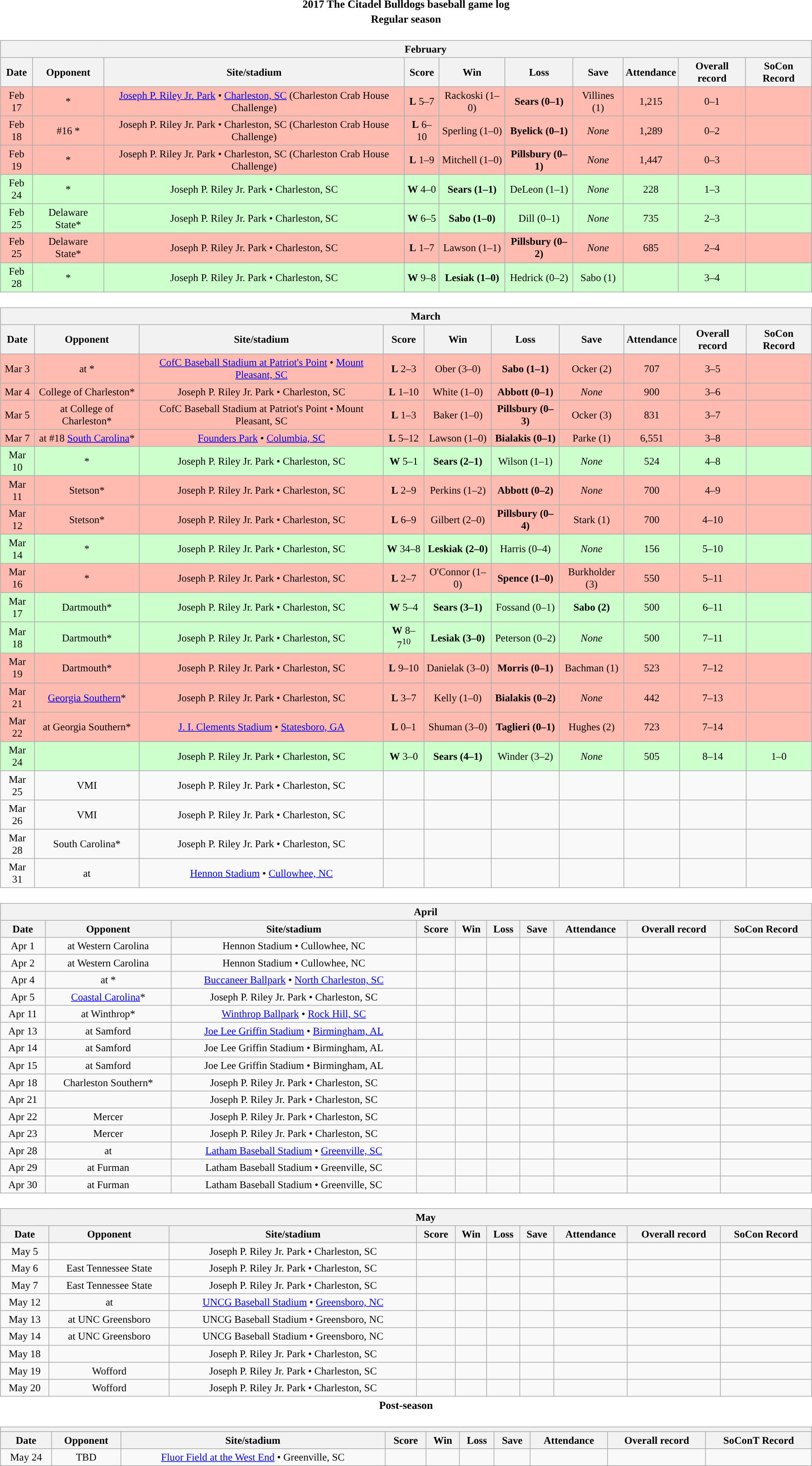<table class="toccolours" width=95% style="margin:1.5em auto; text-align:center;">
<tr>
<th colspan=2>2017 The Citadel Bulldogs baseball game log</th>
</tr>
<tr>
<th colspan=2>Regular season</th>
</tr>
<tr valign="top">
<td><br><table class="wikitable collapsible collapsed" style="margin:auto; font-size:95%; width:100%">
<tr>
<th colspan=10 style="padding-left:4em;">February</th>
</tr>
<tr>
<th>Date</th>
<th>Opponent</th>
<th>Site/stadium</th>
<th>Score</th>
<th>Win</th>
<th>Loss</th>
<th>Save</th>
<th>Attendance</th>
<th>Overall record</th>
<th>SoCon Record</th>
</tr>
<tr bgcolor=ffbbb>
<td>Feb 17</td>
<td>*</td>
<td><a href='#'>Joseph P. Riley Jr. Park</a> • <a href='#'>Charleston, SC</a> (Charleston Crab House Challenge)</td>
<td><strong>L</strong> 5–7</td>
<td>Rackoski (1–0)</td>
<td><strong>Sears (0–1)</strong></td>
<td>Villines (1)</td>
<td>1,215</td>
<td>0–1</td>
<td></td>
</tr>
<tr bgcolor=ffbbb>
<td>Feb 18</td>
<td>#16 *</td>
<td>Joseph P. Riley Jr. Park • Charleston, SC (Charleston Crab House Challenge)</td>
<td><strong>L</strong> 6–10</td>
<td>Sperling (1–0)</td>
<td><strong>Byelick (0–1)</strong></td>
<td><em>None</em></td>
<td>1,289</td>
<td>0–2</td>
<td></td>
</tr>
<tr bgcolor=ffbbb>
<td>Feb 19</td>
<td>*</td>
<td>Joseph P. Riley Jr. Park • Charleston, SC (Charleston Crab House Challenge)</td>
<td><strong>L</strong> 1–9</td>
<td>Mitchell (1–0)</td>
<td><strong>Pillsbury (0–1)</strong></td>
<td><em>None</em></td>
<td>1,447</td>
<td>0–3</td>
<td></td>
</tr>
<tr bgcolor=ccffcc>
<td>Feb 24</td>
<td>*</td>
<td>Joseph P. Riley Jr. Park • Charleston, SC</td>
<td><strong>W</strong> 4–0</td>
<td><strong>Sears (1–1)</strong></td>
<td>DeLeon (1–1)</td>
<td><em>None</em></td>
<td>228</td>
<td>1–3</td>
<td></td>
</tr>
<tr bgcolor=ccffcc>
<td>Feb 25</td>
<td>Delaware State*</td>
<td>Joseph P. Riley Jr. Park • Charleston, SC</td>
<td><strong>W</strong> 6–5</td>
<td><strong>Sabo (1–0)</strong></td>
<td>Dill (0–1)</td>
<td><em>None</em></td>
<td>735</td>
<td>2–3</td>
<td></td>
</tr>
<tr bgcolor=ffbbb>
<td>Feb 25</td>
<td>Delaware State*</td>
<td>Joseph P. Riley Jr. Park • Charleston, SC</td>
<td><strong>L</strong> 1–7</td>
<td>Lawson (1–1)</td>
<td><strong>Pillsbury (0–2)</strong></td>
<td><em>None</em></td>
<td>685</td>
<td>2–4</td>
<td></td>
</tr>
<tr bgcolor=ccffcc>
<td>Feb 28</td>
<td>*</td>
<td>Joseph P. Riley Jr. Park • Charleston, SC</td>
<td><strong>W</strong> 9–8</td>
<td><strong>Lesiak (1–0)</strong></td>
<td>Hedrick (0–2)</td>
<td>Sabo (1)</td>
<td></td>
<td>3–4</td>
<td></td>
</tr>
</table>
</td>
</tr>
<tr>
<td><br><table class="wikitable collapsible" style="margin:auto; font-size:95%; width:100%">
<tr>
<th colspan=10 style="padding-left:4em;">March</th>
</tr>
<tr>
<th>Date</th>
<th>Opponent</th>
<th>Site/stadium</th>
<th>Score</th>
<th>Win</th>
<th>Loss</th>
<th>Save</th>
<th>Attendance</th>
<th>Overall record</th>
<th>SoCon Record</th>
</tr>
<tr bgcolor=ffbbb>
<td>Mar 3</td>
<td>at *</td>
<td><a href='#'>CofC Baseball Stadium at Patriot's Point</a> • <a href='#'>Mount Pleasant, SC</a></td>
<td><strong>L</strong> 2–3</td>
<td>Ober (3–0)</td>
<td><strong>Sabo (1–1)</strong></td>
<td>Ocker (2)</td>
<td>707</td>
<td>3–5</td>
<td></td>
</tr>
<tr bgcolor=ffbbb>
<td>Mar 4</td>
<td>College of Charleston*</td>
<td>Joseph P. Riley Jr. Park • Charleston, SC</td>
<td><strong>L</strong> 1–10</td>
<td>White (1–0)</td>
<td><strong>Abbott (0–1)</strong></td>
<td><em>None</em></td>
<td>900</td>
<td>3–6</td>
<td></td>
</tr>
<tr bgcolor=ffbbb>
<td>Mar 5</td>
<td>at College of Charleston*</td>
<td>CofC Baseball Stadium at Patriot's Point • Mount Pleasant, SC</td>
<td><strong>L</strong> 1–3</td>
<td>Baker (1–0)</td>
<td><strong>Pillsbury (0–3)</strong></td>
<td>Ocker (3)</td>
<td>831</td>
<td>3–7</td>
<td></td>
</tr>
<tr bgcolor=ffbbb>
<td>Mar 7</td>
<td>at #18 <a href='#'>South Carolina</a>*</td>
<td><a href='#'>Founders Park</a> • <a href='#'>Columbia, SC</a></td>
<td><strong>L</strong> 5–12</td>
<td>Lawson (1–0)</td>
<td><strong>Bialakis (0–1)</strong></td>
<td>Parke (1)</td>
<td>6,551</td>
<td>3–8</td>
<td></td>
</tr>
<tr bgcolor=ccffcc>
<td>Mar 10</td>
<td>*</td>
<td>Joseph P. Riley Jr. Park • Charleston, SC</td>
<td><strong>W</strong> 5–1</td>
<td><strong>Sears (2–1)</strong></td>
<td>Wilson (1–1)</td>
<td><em>None</em></td>
<td>524</td>
<td>4–8</td>
<td></td>
</tr>
<tr bgcolor=ffbbb>
<td>Mar 11</td>
<td>Stetson*</td>
<td>Joseph P. Riley Jr. Park • Charleston, SC</td>
<td><strong>L</strong> 2–9</td>
<td>Perkins (1–2)</td>
<td><strong>Abbott (0–2)</strong></td>
<td><em>None</em></td>
<td>700</td>
<td>4–9</td>
<td></td>
</tr>
<tr bgcolor=ffbbb>
<td>Mar 12</td>
<td>Stetson*</td>
<td>Joseph P. Riley Jr. Park • Charleston, SC</td>
<td><strong>L</strong> 6–9</td>
<td>Gilbert (2–0)</td>
<td><strong>Pillsbury (0–4)</strong></td>
<td>Stark (1)</td>
<td>700</td>
<td>4–10</td>
<td></td>
</tr>
<tr bgcolor=ccffcc>
<td>Mar 14</td>
<td>*</td>
<td>Joseph P. Riley Jr. Park • Charleston, SC</td>
<td><strong>W</strong> 34–8</td>
<td><strong>Leskiak (2–0)</strong></td>
<td>Harris (0–4)</td>
<td><em>None</em></td>
<td>156</td>
<td>5–10</td>
<td></td>
</tr>
<tr bgcolor=ffbbb>
<td>Mar 16</td>
<td>*</td>
<td>Joseph P. Riley Jr. Park • Charleston, SC</td>
<td><strong>L</strong> 2–7</td>
<td>O'Connor (1–0)</td>
<td><strong>Spence (1–0)</strong></td>
<td>Burkholder (3)</td>
<td>550</td>
<td>5–11</td>
<td></td>
</tr>
<tr bgcolor=ccffcc>
<td>Mar 17</td>
<td>Dartmouth*</td>
<td>Joseph P. Riley Jr. Park • Charleston, SC</td>
<td><strong>W</strong> 5–4</td>
<td><strong>Sears (3–1)</strong></td>
<td>Fossand (0–1)</td>
<td><strong>Sabo (2)</strong></td>
<td>500</td>
<td>6–11</td>
<td></td>
</tr>
<tr bgcolor=ccffcc>
<td>Mar 18</td>
<td>Dartmouth*</td>
<td>Joseph P. Riley Jr. Park • Charleston, SC</td>
<td><strong>W</strong> 8–7<sup>10</sup></td>
<td><strong>Lesiak (3–0)</strong></td>
<td>Peterson (0–2)</td>
<td><em>None</em></td>
<td>500</td>
<td>7–11</td>
<td></td>
</tr>
<tr bgcolor=ffbbb>
<td>Mar 19</td>
<td>Dartmouth*</td>
<td>Joseph P. Riley Jr. Park • Charleston, SC</td>
<td><strong>L</strong> 9–10</td>
<td>Danielak (3–0)</td>
<td><strong>Morris (0–1)</strong></td>
<td>Bachman (1)</td>
<td>523</td>
<td>7–12</td>
<td></td>
</tr>
<tr bgcolor=ffbbb>
<td>Mar 21</td>
<td><a href='#'>Georgia Southern</a>*</td>
<td>Joseph P. Riley Jr. Park • Charleston, SC</td>
<td><strong>L</strong> 3–7</td>
<td>Kelly (1–0)</td>
<td><strong>Bialakis (0–2)</strong></td>
<td><em>None</em></td>
<td>442</td>
<td>7–13</td>
<td></td>
</tr>
<tr bgcolor=ffbbb>
<td>Mar 22</td>
<td>at Georgia Southern*</td>
<td><a href='#'>J. I. Clements Stadium</a> • <a href='#'>Statesboro, GA</a></td>
<td><strong>L</strong> 0–1</td>
<td>Shuman (3–0)</td>
<td><strong>Taglieri (0–1)</strong></td>
<td>Hughes (2)</td>
<td>723</td>
<td>7–14</td>
<td></td>
</tr>
<tr bgcolor=ccffcc>
<td>Mar 24</td>
<td></td>
<td>Joseph P. Riley Jr. Park • Charleston, SC</td>
<td><strong>W</strong> 3–0</td>
<td><strong>Sears (4–1)</strong></td>
<td>Winder (3–2)</td>
<td><em>None</em></td>
<td>505</td>
<td>8–14</td>
<td>1–0</td>
</tr>
<tr>
<td>Mar 25</td>
<td>VMI</td>
<td>Joseph P. Riley Jr. Park • Charleston, SC</td>
<td></td>
<td></td>
<td></td>
<td></td>
<td></td>
<td></td>
<td></td>
</tr>
<tr>
<td>Mar 26</td>
<td>VMI</td>
<td>Joseph P. Riley Jr. Park • Charleston, SC</td>
<td></td>
<td></td>
<td></td>
<td></td>
<td></td>
<td></td>
<td></td>
</tr>
<tr>
<td>Mar 28</td>
<td>South Carolina*</td>
<td>Joseph P. Riley Jr. Park • Charleston, SC</td>
<td></td>
<td></td>
<td></td>
<td></td>
<td></td>
<td></td>
<td></td>
</tr>
<tr>
<td>Mar 31</td>
<td>at </td>
<td><a href='#'>Hennon Stadium</a> • <a href='#'>Cullowhee, NC</a></td>
<td></td>
<td></td>
<td></td>
<td></td>
<td></td>
<td></td>
<td></td>
</tr>
</table>
</td>
</tr>
<tr>
<td><br><table class="wikitable collapsible collapsed" style="margin:auto; font-size:95%; width:100%">
<tr>
<th colspan=10 style="padding-left:4em;">April</th>
</tr>
<tr>
<th>Date</th>
<th>Opponent</th>
<th>Site/stadium</th>
<th>Score</th>
<th>Win</th>
<th>Loss</th>
<th>Save</th>
<th>Attendance</th>
<th>Overall record</th>
<th>SoCon Record</th>
</tr>
<tr>
<td>Apr 1</td>
<td>at Western Carolina</td>
<td>Hennon Stadium • Cullowhee, NC</td>
<td></td>
<td></td>
<td></td>
<td></td>
<td></td>
<td></td>
<td></td>
</tr>
<tr>
<td>Apr 2</td>
<td>at Western Carolina</td>
<td>Hennon Stadium • Cullowhee, NC</td>
<td></td>
<td></td>
<td></td>
<td></td>
<td></td>
<td></td>
<td></td>
</tr>
<tr>
<td>Apr 4</td>
<td>at *</td>
<td><a href='#'>Buccaneer Ballpark</a> • <a href='#'>North Charleston, SC</a></td>
<td></td>
<td></td>
<td></td>
<td></td>
<td></td>
<td></td>
<td></td>
</tr>
<tr>
<td>Apr 5</td>
<td><a href='#'>Coastal Carolina</a>*</td>
<td>Joseph P. Riley Jr. Park • Charleston, SC</td>
<td></td>
<td></td>
<td></td>
<td></td>
<td></td>
<td></td>
<td></td>
</tr>
<tr>
<td>Apr 11</td>
<td>at Winthrop*</td>
<td><a href='#'>Winthrop Ballpark</a> • <a href='#'>Rock Hill, SC</a></td>
<td></td>
<td></td>
<td></td>
<td></td>
<td></td>
<td></td>
<td></td>
</tr>
<tr>
<td>Apr 13</td>
<td>at Samford</td>
<td><a href='#'>Joe Lee Griffin Stadium</a> • <a href='#'>Birmingham, AL</a></td>
<td></td>
<td></td>
<td></td>
<td></td>
<td></td>
<td></td>
<td></td>
</tr>
<tr>
<td>Apr 14</td>
<td>at Samford</td>
<td>Joe Lee Griffin Stadium • Birmingham, AL</td>
<td></td>
<td></td>
<td></td>
<td></td>
<td></td>
<td></td>
<td></td>
</tr>
<tr>
<td>Apr 15</td>
<td>at Samford</td>
<td>Joe Lee Griffin Stadium • Birmingham, AL</td>
<td></td>
<td></td>
<td></td>
<td></td>
<td></td>
<td></td>
<td></td>
</tr>
<tr>
<td>Apr 18</td>
<td>Charleston Southern*</td>
<td>Joseph P. Riley Jr. Park • Charleston, SC</td>
<td></td>
<td></td>
<td></td>
<td></td>
<td></td>
<td></td>
<td></td>
</tr>
<tr>
<td>Apr 21</td>
<td></td>
<td>Joseph P. Riley Jr. Park • Charleston, SC</td>
<td></td>
<td></td>
<td></td>
<td></td>
<td></td>
<td></td>
<td></td>
</tr>
<tr>
<td>Apr 22</td>
<td>Mercer</td>
<td>Joseph P. Riley Jr. Park • Charleston, SC</td>
<td></td>
<td></td>
<td></td>
<td></td>
<td></td>
<td></td>
<td></td>
</tr>
<tr>
<td>Apr 23</td>
<td>Mercer</td>
<td>Joseph P. Riley Jr. Park • Charleston, SC</td>
<td></td>
<td></td>
<td></td>
<td></td>
<td></td>
<td></td>
<td></td>
</tr>
<tr>
<td>Apr 28</td>
<td>at </td>
<td><a href='#'>Latham Baseball Stadium</a> • <a href='#'>Greenville, SC</a></td>
<td></td>
<td></td>
<td></td>
<td></td>
<td></td>
<td></td>
<td></td>
</tr>
<tr>
<td>Apr 29</td>
<td>at Furman</td>
<td>Latham Baseball Stadium • Greenville, SC</td>
<td></td>
<td></td>
<td></td>
<td></td>
<td></td>
<td></td>
<td></td>
</tr>
<tr>
<td>Apr 30</td>
<td>at Furman</td>
<td>Latham Baseball Stadium • Greenville, SC</td>
<td></td>
<td></td>
<td></td>
<td></td>
<td></td>
<td></td>
<td></td>
</tr>
</table>
</td>
</tr>
<tr>
<td><br><table class="wikitable collapsible collapsed" style="margin:auto; font-size:95%; width:100%">
<tr>
<th colspan=10 style="padding-left:4em;">May</th>
</tr>
<tr>
<th>Date</th>
<th>Opponent</th>
<th>Site/stadium</th>
<th>Score</th>
<th>Win</th>
<th>Loss</th>
<th>Save</th>
<th>Attendance</th>
<th>Overall record</th>
<th>SoCon Record</th>
</tr>
<tr>
<td>May 5</td>
<td></td>
<td>Joseph P. Riley Jr. Park • Charleston, SC</td>
<td></td>
<td></td>
<td></td>
<td></td>
<td></td>
<td></td>
<td></td>
</tr>
<tr>
<td>May 6</td>
<td>East Tennessee State</td>
<td>Joseph P. Riley Jr. Park • Charleston, SC</td>
<td></td>
<td></td>
<td></td>
<td></td>
<td></td>
<td></td>
<td></td>
</tr>
<tr>
<td>May 7</td>
<td>East Tennessee State</td>
<td>Joseph P. Riley Jr. Park • Charleston, SC</td>
<td></td>
<td></td>
<td></td>
<td></td>
<td></td>
<td></td>
<td></td>
</tr>
<tr>
<td>May 12</td>
<td>at </td>
<td><a href='#'>UNCG Baseball Stadium</a> • <a href='#'>Greensboro, NC</a></td>
<td></td>
<td></td>
<td></td>
<td></td>
<td></td>
<td></td>
<td></td>
</tr>
<tr>
<td>May 13</td>
<td>at UNC Greensboro</td>
<td>UNCG Baseball Stadium • Greensboro, NC</td>
<td></td>
<td></td>
<td></td>
<td></td>
<td></td>
<td></td>
<td></td>
</tr>
<tr>
<td>May 14</td>
<td>at UNC Greensboro</td>
<td>UNCG Baseball Stadium • Greensboro, NC</td>
<td></td>
<td></td>
<td></td>
<td></td>
<td></td>
<td></td>
<td></td>
</tr>
<tr>
<td>May 18</td>
<td></td>
<td>Joseph P. Riley Jr. Park • Charleston, SC</td>
<td></td>
<td></td>
<td></td>
<td></td>
<td></td>
<td></td>
<td></td>
</tr>
<tr>
<td>May 19</td>
<td>Wofford</td>
<td>Joseph P. Riley Jr. Park • Charleston, SC</td>
<td></td>
<td></td>
<td></td>
<td></td>
<td></td>
<td></td>
<td></td>
</tr>
<tr>
<td>May 20</td>
<td>Wofford</td>
<td>Joseph P. Riley Jr. Park • Charleston, SC</td>
<td></td>
<td></td>
<td></td>
<td></td>
<td></td>
<td></td>
<td></td>
</tr>
</table>
</td>
</tr>
<tr>
<th colspan=2>Post-season</th>
</tr>
<tr>
<td><br><table class="wikitable collapsible collapsed" style="margin:auto; font-size:95%; width:100%">
<tr>
<th colspan=10 style="padding-left:4em;"><a href='#'></a></th>
</tr>
<tr>
<th>Date</th>
<th>Opponent</th>
<th>Site/stadium</th>
<th>Score</th>
<th>Win</th>
<th>Loss</th>
<th>Save</th>
<th>Attendance</th>
<th>Overall record</th>
<th>SoConT Record</th>
</tr>
<tr>
<td>May 24</td>
<td>TBD</td>
<td><a href='#'>Fluor Field at the West End</a> • Greenville, SC</td>
<td></td>
<td></td>
<td></td>
<td></td>
<td></td>
<td></td>
<td></td>
</tr>
</table>
</td>
</tr>
</table>
